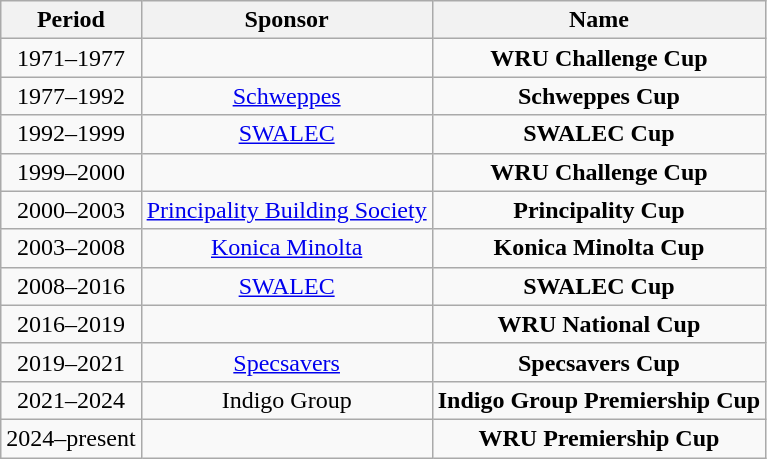<table class="wikitable" style="text-align:center">
<tr>
<th>Period</th>
<th>Sponsor</th>
<th>Name</th>
</tr>
<tr>
<td>1971–1977</td>
<td></td>
<td><strong>WRU Challenge Cup</strong></td>
</tr>
<tr>
<td>1977–1992</td>
<td><a href='#'>Schweppes</a></td>
<td><strong>Schweppes Cup</strong></td>
</tr>
<tr>
<td>1992–1999</td>
<td><a href='#'>SWALEC</a></td>
<td><strong>SWALEC Cup</strong></td>
</tr>
<tr>
<td>1999–2000</td>
<td></td>
<td><strong>WRU Challenge Cup</strong></td>
</tr>
<tr>
<td>2000–2003</td>
<td><a href='#'>Principality Building Society</a></td>
<td><strong>Principality Cup</strong></td>
</tr>
<tr>
<td>2003–2008</td>
<td><a href='#'>Konica Minolta</a></td>
<td><strong>Konica Minolta Cup</strong></td>
</tr>
<tr>
<td>2008–2016</td>
<td><a href='#'>SWALEC</a></td>
<td><strong>SWALEC Cup</strong></td>
</tr>
<tr>
<td>2016–2019</td>
<td></td>
<td><strong>WRU National Cup</strong></td>
</tr>
<tr>
<td>2019–2021</td>
<td><a href='#'>Specsavers</a></td>
<td><strong>Specsavers Cup</strong></td>
</tr>
<tr>
<td>2021–2024</td>
<td>Indigo Group</td>
<td><strong>Indigo Group Premiership Cup</strong></td>
</tr>
<tr>
<td>2024–present</td>
<td></td>
<td><strong>WRU Premiership Cup</strong></td>
</tr>
</table>
